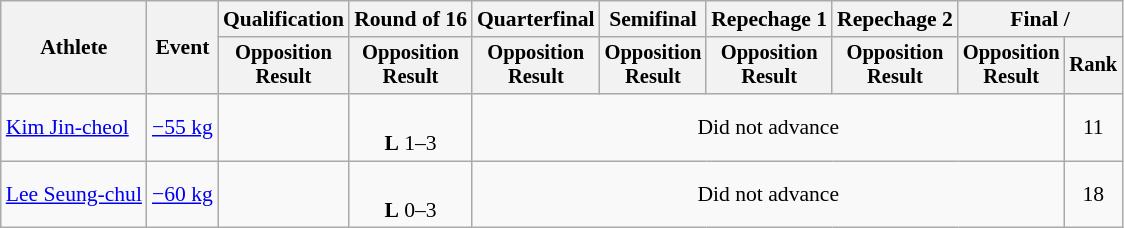<table class="wikitable" style="font-size:90%">
<tr>
<th rowspan=2>Athlete</th>
<th rowspan=2>Event</th>
<th>Qualification</th>
<th>Round of 16</th>
<th>Quarterfinal</th>
<th>Semifinal</th>
<th>Repechage 1</th>
<th>Repechage 2</th>
<th colspan=2>Final / </th>
</tr>
<tr style="font-size: 95%">
<th>Opposition<br>Result</th>
<th>Opposition<br>Result</th>
<th>Opposition<br>Result</th>
<th>Opposition<br>Result</th>
<th>Opposition<br>Result</th>
<th>Opposition<br>Result</th>
<th>Opposition<br>Result</th>
<th>Rank</th>
</tr>
<tr align=center>
<td align=left><a href='#'>Kim Jin-cheol</a></td>
<td align=left><a href='#'>−55 kg</a></td>
<td></td>
<td><br><strong>L</strong> 1–3 <sup></sup></td>
<td colspan=5>Did not advance</td>
<td>11</td>
</tr>
<tr align=center>
<td align=left><a href='#'>Lee Seung-chul</a></td>
<td align=left><a href='#'>−60 kg</a></td>
<td></td>
<td><br><strong>L</strong> 0–3 <sup></sup></td>
<td colspan=5>Did not advance</td>
<td>18</td>
</tr>
</table>
